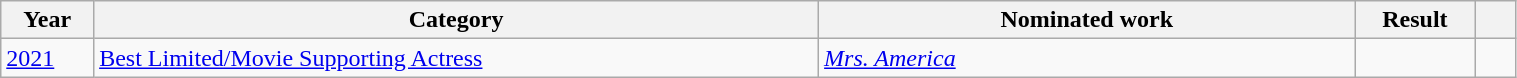<table width="80%" class="wikitable">
<tr>
<th width="10">Year</th>
<th width="300">Category</th>
<th width="220">Nominated work</th>
<th width="30">Result</th>
<th width="10"></th>
</tr>
<tr>
<td><a href='#'>2021</a></td>
<td><a href='#'>Best Limited/Movie Supporting Actress</a></td>
<td><em><a href='#'>Mrs. America</a></em></td>
<td></td>
<td></td>
</tr>
</table>
